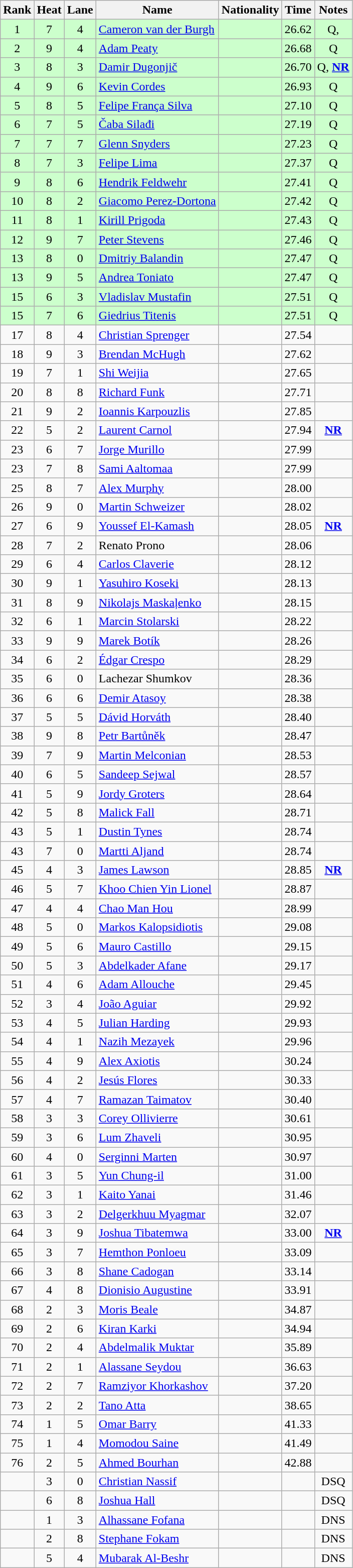<table class="wikitable sortable" style="text-align:center">
<tr>
<th>Rank</th>
<th>Heat</th>
<th>Lane</th>
<th>Name</th>
<th>Nationality</th>
<th>Time</th>
<th>Notes</th>
</tr>
<tr bgcolor=ccffcc>
<td>1</td>
<td>7</td>
<td>4</td>
<td align=left><a href='#'>Cameron van der Burgh</a></td>
<td align=left></td>
<td>26.62</td>
<td>Q, </td>
</tr>
<tr bgcolor=ccffcc>
<td>2</td>
<td>9</td>
<td>4</td>
<td align=left><a href='#'>Adam Peaty</a></td>
<td align=left></td>
<td>26.68</td>
<td>Q</td>
</tr>
<tr bgcolor=ccffcc>
<td>3</td>
<td>8</td>
<td>3</td>
<td align=left><a href='#'>Damir Dugonjič</a></td>
<td align=left></td>
<td>26.70</td>
<td>Q, <strong><a href='#'>NR</a></strong></td>
</tr>
<tr bgcolor=ccffcc>
<td>4</td>
<td>9</td>
<td>6</td>
<td align=left><a href='#'>Kevin Cordes</a></td>
<td align=left></td>
<td>26.93</td>
<td>Q</td>
</tr>
<tr bgcolor=ccffcc>
<td>5</td>
<td>8</td>
<td>5</td>
<td align=left><a href='#'>Felipe França Silva</a></td>
<td align=left></td>
<td>27.10</td>
<td>Q</td>
</tr>
<tr bgcolor=ccffcc>
<td>6</td>
<td>7</td>
<td>5</td>
<td align=left><a href='#'>Čaba Silađi</a></td>
<td align=left></td>
<td>27.19</td>
<td>Q</td>
</tr>
<tr bgcolor=ccffcc>
<td>7</td>
<td>7</td>
<td>7</td>
<td align=left><a href='#'>Glenn Snyders</a></td>
<td align=left></td>
<td>27.23</td>
<td>Q</td>
</tr>
<tr bgcolor=ccffcc>
<td>8</td>
<td>7</td>
<td>3</td>
<td align=left><a href='#'>Felipe Lima</a></td>
<td align=left></td>
<td>27.37</td>
<td>Q</td>
</tr>
<tr bgcolor=ccffcc>
<td>9</td>
<td>8</td>
<td>6</td>
<td align=left><a href='#'>Hendrik Feldwehr</a></td>
<td align=left></td>
<td>27.41</td>
<td>Q</td>
</tr>
<tr bgcolor=ccffcc>
<td>10</td>
<td>8</td>
<td>2</td>
<td align=left><a href='#'>Giacomo Perez-Dortona</a></td>
<td align=left></td>
<td>27.42</td>
<td>Q</td>
</tr>
<tr bgcolor=ccffcc>
<td>11</td>
<td>8</td>
<td>1</td>
<td align=left><a href='#'>Kirill Prigoda</a></td>
<td align=left></td>
<td>27.43</td>
<td>Q</td>
</tr>
<tr bgcolor=ccffcc>
<td>12</td>
<td>9</td>
<td>7</td>
<td align=left><a href='#'>Peter Stevens</a></td>
<td align=left></td>
<td>27.46</td>
<td>Q</td>
</tr>
<tr bgcolor=ccffcc>
<td>13</td>
<td>8</td>
<td>0</td>
<td align=left><a href='#'>Dmitriy Balandin</a></td>
<td align=left></td>
<td>27.47</td>
<td>Q</td>
</tr>
<tr bgcolor=ccffcc>
<td>13</td>
<td>9</td>
<td>5</td>
<td align=left><a href='#'>Andrea Toniato</a></td>
<td align=left></td>
<td>27.47</td>
<td>Q</td>
</tr>
<tr bgcolor=ccffcc>
<td>15</td>
<td>6</td>
<td>3</td>
<td align=left><a href='#'>Vladislav Mustafin</a></td>
<td align=left></td>
<td>27.51</td>
<td>Q</td>
</tr>
<tr bgcolor=ccffcc>
<td>15</td>
<td>7</td>
<td>6</td>
<td align=left><a href='#'>Giedrius Titenis</a></td>
<td align=left></td>
<td>27.51</td>
<td>Q</td>
</tr>
<tr>
<td>17</td>
<td>8</td>
<td>4</td>
<td align=left><a href='#'>Christian Sprenger</a></td>
<td align=left></td>
<td>27.54</td>
<td></td>
</tr>
<tr>
<td>18</td>
<td>9</td>
<td>3</td>
<td align=left><a href='#'>Brendan McHugh</a></td>
<td align=left></td>
<td>27.62</td>
<td></td>
</tr>
<tr>
<td>19</td>
<td>7</td>
<td>1</td>
<td align=left><a href='#'>Shi Weijia</a></td>
<td align=left></td>
<td>27.65</td>
<td></td>
</tr>
<tr>
<td>20</td>
<td>8</td>
<td>8</td>
<td align=left><a href='#'>Richard Funk</a></td>
<td align=left></td>
<td>27.71</td>
<td></td>
</tr>
<tr>
<td>21</td>
<td>9</td>
<td>2</td>
<td align=left><a href='#'>Ioannis Karpouzlis</a></td>
<td align=left></td>
<td>27.85</td>
<td></td>
</tr>
<tr>
<td>22</td>
<td>5</td>
<td>2</td>
<td align=left><a href='#'>Laurent Carnol</a></td>
<td align=left></td>
<td>27.94</td>
<td><strong><a href='#'>NR</a></strong></td>
</tr>
<tr>
<td>23</td>
<td>6</td>
<td>7</td>
<td align=left><a href='#'>Jorge Murillo</a></td>
<td align=left></td>
<td>27.99</td>
<td></td>
</tr>
<tr>
<td>23</td>
<td>7</td>
<td>8</td>
<td align=left><a href='#'>Sami Aaltomaa</a></td>
<td align=left></td>
<td>27.99</td>
<td></td>
</tr>
<tr>
<td>25</td>
<td>8</td>
<td>7</td>
<td align=left><a href='#'>Alex Murphy</a></td>
<td align=left></td>
<td>28.00</td>
<td></td>
</tr>
<tr>
<td>26</td>
<td>9</td>
<td>0</td>
<td align=left><a href='#'>Martin Schweizer</a></td>
<td align=left></td>
<td>28.02</td>
<td></td>
</tr>
<tr>
<td>27</td>
<td>6</td>
<td>9</td>
<td align=left><a href='#'>Youssef El-Kamash</a></td>
<td align=left></td>
<td>28.05</td>
<td><strong><a href='#'>NR</a></strong></td>
</tr>
<tr>
<td>28</td>
<td>7</td>
<td>2</td>
<td align=left>Renato Prono</td>
<td align=left></td>
<td>28.06</td>
<td></td>
</tr>
<tr>
<td>29</td>
<td>6</td>
<td>4</td>
<td align=left><a href='#'>Carlos Claverie</a></td>
<td align=left></td>
<td>28.12</td>
<td></td>
</tr>
<tr>
<td>30</td>
<td>9</td>
<td>1</td>
<td align=left><a href='#'>Yasuhiro Koseki</a></td>
<td align=left></td>
<td>28.13</td>
<td></td>
</tr>
<tr>
<td>31</td>
<td>8</td>
<td>9</td>
<td align=left><a href='#'>Nikolajs Maskaļenko</a></td>
<td align=left></td>
<td>28.15</td>
<td></td>
</tr>
<tr>
<td>32</td>
<td>6</td>
<td>1</td>
<td align=left><a href='#'>Marcin Stolarski</a></td>
<td align=left></td>
<td>28.22</td>
<td></td>
</tr>
<tr>
<td>33</td>
<td>9</td>
<td>9</td>
<td align=left><a href='#'>Marek Botík</a></td>
<td align=left></td>
<td>28.26</td>
<td></td>
</tr>
<tr>
<td>34</td>
<td>6</td>
<td>2</td>
<td align=left><a href='#'>Édgar Crespo</a></td>
<td align=left></td>
<td>28.29</td>
<td></td>
</tr>
<tr>
<td>35</td>
<td>6</td>
<td>0</td>
<td align=left>Lachezar Shumkov</td>
<td align=left></td>
<td>28.36</td>
<td></td>
</tr>
<tr>
<td>36</td>
<td>6</td>
<td>6</td>
<td align=left><a href='#'>Demir Atasoy</a></td>
<td align=left></td>
<td>28.38</td>
<td></td>
</tr>
<tr>
<td>37</td>
<td>5</td>
<td>5</td>
<td align=left><a href='#'>Dávid Horváth</a></td>
<td align=left></td>
<td>28.40</td>
<td></td>
</tr>
<tr>
<td>38</td>
<td>9</td>
<td>8</td>
<td align=left><a href='#'>Petr Bartůněk</a></td>
<td align=left></td>
<td>28.47</td>
<td></td>
</tr>
<tr>
<td>39</td>
<td>7</td>
<td>9</td>
<td align=left><a href='#'>Martin Melconian</a></td>
<td align=left></td>
<td>28.53</td>
<td></td>
</tr>
<tr>
<td>40</td>
<td>6</td>
<td>5</td>
<td align=left><a href='#'>Sandeep Sejwal</a></td>
<td align=left></td>
<td>28.57</td>
<td></td>
</tr>
<tr>
<td>41</td>
<td>5</td>
<td>9</td>
<td align=left><a href='#'>Jordy Groters</a></td>
<td align=left></td>
<td>28.64</td>
<td></td>
</tr>
<tr>
<td>42</td>
<td>5</td>
<td>8</td>
<td align=left><a href='#'>Malick Fall</a></td>
<td align=left></td>
<td>28.71</td>
<td></td>
</tr>
<tr>
<td>43</td>
<td>5</td>
<td>1</td>
<td align=left><a href='#'>Dustin Tynes</a></td>
<td align=left></td>
<td>28.74</td>
<td></td>
</tr>
<tr>
<td>43</td>
<td>7</td>
<td>0</td>
<td align=left><a href='#'>Martti Aljand</a></td>
<td align=left></td>
<td>28.74</td>
<td></td>
</tr>
<tr>
<td>45</td>
<td>4</td>
<td>3</td>
<td align=left><a href='#'>James Lawson</a></td>
<td align=left></td>
<td>28.85</td>
<td><strong><a href='#'>NR</a></strong></td>
</tr>
<tr>
<td>46</td>
<td>5</td>
<td>7</td>
<td align=left><a href='#'>Khoo Chien Yin Lionel</a></td>
<td align=left></td>
<td>28.87</td>
<td></td>
</tr>
<tr>
<td>47</td>
<td>4</td>
<td>4</td>
<td align=left><a href='#'>Chao Man Hou</a></td>
<td align=left></td>
<td>28.99</td>
<td></td>
</tr>
<tr>
<td>48</td>
<td>5</td>
<td>0</td>
<td align=left><a href='#'>Markos Kalopsidiotis</a></td>
<td align=left></td>
<td>29.08</td>
<td></td>
</tr>
<tr>
<td>49</td>
<td>5</td>
<td>6</td>
<td align=left><a href='#'>Mauro Castillo</a></td>
<td align=left></td>
<td>29.15</td>
<td></td>
</tr>
<tr>
<td>50</td>
<td>5</td>
<td>3</td>
<td align=left><a href='#'>Abdelkader Afane</a></td>
<td align=left></td>
<td>29.17</td>
<td></td>
</tr>
<tr>
<td>51</td>
<td>4</td>
<td>6</td>
<td align=left><a href='#'>Adam Allouche</a></td>
<td align=left></td>
<td>29.45</td>
<td></td>
</tr>
<tr>
<td>52</td>
<td>3</td>
<td>4</td>
<td align=left><a href='#'>João Aguiar</a></td>
<td align=left></td>
<td>29.92</td>
<td></td>
</tr>
<tr>
<td>53</td>
<td>4</td>
<td>5</td>
<td align=left><a href='#'>Julian Harding</a></td>
<td align=left></td>
<td>29.93</td>
<td></td>
</tr>
<tr>
<td>54</td>
<td>4</td>
<td>1</td>
<td align=left><a href='#'>Nazih Mezayek</a></td>
<td align=left></td>
<td>29.96</td>
<td></td>
</tr>
<tr>
<td>55</td>
<td>4</td>
<td>9</td>
<td align=left><a href='#'>Alex Axiotis</a></td>
<td align=left></td>
<td>30.24</td>
<td></td>
</tr>
<tr>
<td>56</td>
<td>4</td>
<td>2</td>
<td align=left><a href='#'>Jesús Flores</a></td>
<td align=left></td>
<td>30.33</td>
<td></td>
</tr>
<tr>
<td>57</td>
<td>4</td>
<td>7</td>
<td align=left><a href='#'>Ramazan Taimatov</a></td>
<td align=left></td>
<td>30.40</td>
<td></td>
</tr>
<tr>
<td>58</td>
<td>3</td>
<td>3</td>
<td align=left><a href='#'>Corey Ollivierre</a></td>
<td align=left></td>
<td>30.61</td>
<td></td>
</tr>
<tr>
<td>59</td>
<td>3</td>
<td>6</td>
<td align=left><a href='#'>Lum Zhaveli</a></td>
<td align=left></td>
<td>30.95</td>
<td></td>
</tr>
<tr>
<td>60</td>
<td>4</td>
<td>0</td>
<td align=left><a href='#'>Serginni Marten</a></td>
<td align=left></td>
<td>30.97</td>
<td></td>
</tr>
<tr>
<td>61</td>
<td>3</td>
<td>5</td>
<td align=left><a href='#'>Yun Chung-il</a></td>
<td align=left></td>
<td>31.00</td>
<td></td>
</tr>
<tr>
<td>62</td>
<td>3</td>
<td>1</td>
<td align=left><a href='#'>Kaito Yanai</a></td>
<td align=left></td>
<td>31.46</td>
<td></td>
</tr>
<tr>
<td>63</td>
<td>3</td>
<td>2</td>
<td align=left><a href='#'>Delgerkhuu Myagmar</a></td>
<td align=left></td>
<td>32.07</td>
<td></td>
</tr>
<tr>
<td>64</td>
<td>3</td>
<td>9</td>
<td align=left><a href='#'>Joshua Tibatemwa</a></td>
<td align=left></td>
<td>33.00</td>
<td><strong><a href='#'>NR</a></strong></td>
</tr>
<tr>
<td>65</td>
<td>3</td>
<td>7</td>
<td align=left><a href='#'>Hemthon Ponloeu</a></td>
<td align=left></td>
<td>33.09</td>
<td></td>
</tr>
<tr>
<td>66</td>
<td>3</td>
<td>8</td>
<td align=left><a href='#'>Shane Cadogan</a></td>
<td align=left></td>
<td>33.14</td>
<td></td>
</tr>
<tr>
<td>67</td>
<td>4</td>
<td>8</td>
<td align=left><a href='#'>Dionisio Augustine</a></td>
<td align=left></td>
<td>33.91</td>
<td></td>
</tr>
<tr>
<td>68</td>
<td>2</td>
<td>3</td>
<td align=left><a href='#'>Moris Beale</a></td>
<td align=left></td>
<td>34.87</td>
<td></td>
</tr>
<tr>
<td>69</td>
<td>2</td>
<td>6</td>
<td align=left><a href='#'>Kiran Karki</a></td>
<td align=left></td>
<td>34.94</td>
<td></td>
</tr>
<tr>
<td>70</td>
<td>2</td>
<td>4</td>
<td align=left><a href='#'>Abdelmalik Muktar</a></td>
<td align=left></td>
<td>35.89</td>
<td></td>
</tr>
<tr>
<td>71</td>
<td>2</td>
<td>1</td>
<td align=left><a href='#'>Alassane Seydou</a></td>
<td align=left></td>
<td>36.63</td>
<td></td>
</tr>
<tr>
<td>72</td>
<td>2</td>
<td>7</td>
<td align=left><a href='#'>Ramziyor Khorkashov</a></td>
<td align=left></td>
<td>37.20</td>
<td></td>
</tr>
<tr>
<td>73</td>
<td>2</td>
<td>2</td>
<td align=left><a href='#'>Tano Atta</a></td>
<td align=left></td>
<td>38.65</td>
<td></td>
</tr>
<tr>
<td>74</td>
<td>1</td>
<td>5</td>
<td align=left><a href='#'>Omar Barry</a></td>
<td align=left></td>
<td>41.33</td>
<td></td>
</tr>
<tr>
<td>75</td>
<td>1</td>
<td>4</td>
<td align=left><a href='#'>Momodou Saine</a></td>
<td align=left></td>
<td>41.49</td>
<td></td>
</tr>
<tr>
<td>76</td>
<td>2</td>
<td>5</td>
<td align=left><a href='#'>Ahmed Bourhan</a></td>
<td align=left></td>
<td>42.88</td>
<td></td>
</tr>
<tr>
<td></td>
<td>3</td>
<td>0</td>
<td align=left><a href='#'>Christian Nassif</a></td>
<td align=left></td>
<td></td>
<td>DSQ</td>
</tr>
<tr>
<td></td>
<td>6</td>
<td>8</td>
<td align=left><a href='#'>Joshua Hall</a></td>
<td align=left></td>
<td></td>
<td>DSQ</td>
</tr>
<tr>
<td></td>
<td>1</td>
<td>3</td>
<td align=left><a href='#'>Alhassane Fofana</a></td>
<td align=left></td>
<td></td>
<td>DNS</td>
</tr>
<tr>
<td></td>
<td>2</td>
<td>8</td>
<td align=left><a href='#'>Stephane Fokam</a></td>
<td align=left></td>
<td></td>
<td>DNS</td>
</tr>
<tr>
<td></td>
<td>5</td>
<td>4</td>
<td align=left><a href='#'>Mubarak Al-Beshr</a></td>
<td align=left></td>
<td></td>
<td>DNS</td>
</tr>
</table>
